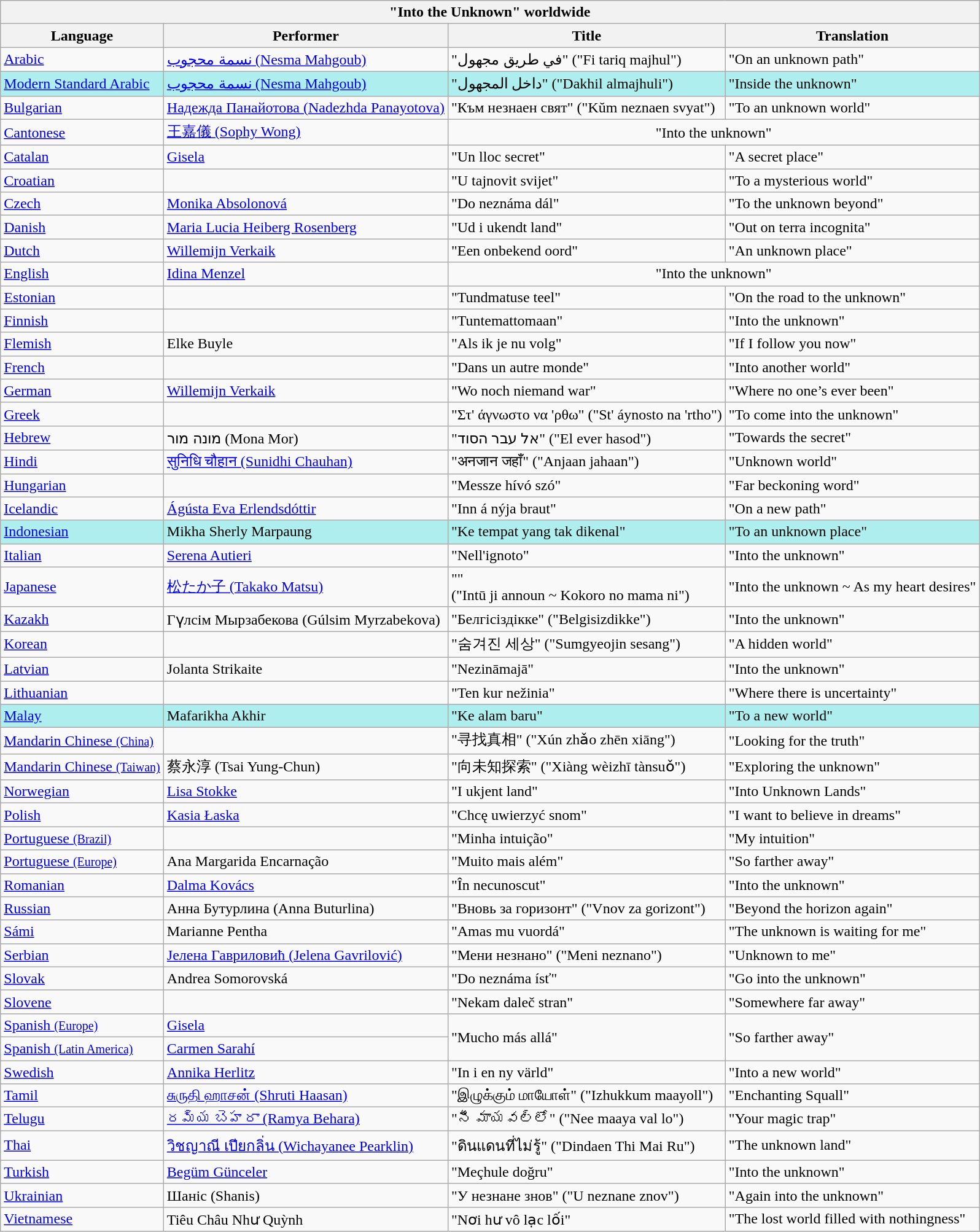<table class="wikitable collapsible collapsed">
<tr>
<th colspan="4">"Into the Unknown" worldwide</th>
</tr>
<tr>
<th>Language</th>
<th>Performer</th>
<th>Title</th>
<th>Translation</th>
</tr>
<tr>
<td><a href='#'>Arabic</a></td>
<td><a href='#'>نسمة محجوب (Nesma Mahgoub)</a></td>
<td>"في طريق مجهول" ("Fi tariq majhul")</td>
<td>"On an unknown path"</td>
</tr>
<tr>
<td style="background:PaleTurquoise"><a href='#'>Modern Standard Arabic</a></td>
<td style="background:paleturquoise"><a href='#'>نسمة محجوب (Nesma Mahgoub)</a></td>
<td style="background:PaleTurquoise">"داخل المجهول‎" ("Dakhil almajhuli")</td>
<td style="background:PaleTurquoise">"Inside the unknown"</td>
</tr>
<tr>
<td><a href='#'>Bulgarian</a></td>
<td><a href='#'>Надежда Панайотова (Nadezhda Panayotova)</a></td>
<td>"Към незнаен свят" ("Kŭm neznaen svyat")</td>
<td>"To an unknown world"</td>
</tr>
<tr>
<td><a href='#'>Cantonese</a></td>
<td><a href='#'>王嘉儀 (Sophy Wong)</a></td>
<td colspan="2" align="center">"Into the unknown"</td>
</tr>
<tr>
<td><a href='#'>Catalan</a></td>
<td><a href='#'>Gisela</a></td>
<td>"Un lloc secret"</td>
<td>"A secret place"</td>
</tr>
<tr>
<td><a href='#'>Croatian</a></td>
<td></td>
<td>"U tajnovit svijet"</td>
<td>"To a mysterious world"</td>
</tr>
<tr>
<td><a href='#'>Czech</a></td>
<td><a href='#'>Monika Absolonová</a></td>
<td>"Do neznáma dál"</td>
<td>"To the unknown beyond"</td>
</tr>
<tr>
<td><a href='#'>Danish</a></td>
<td><a href='#'>Maria Lucia Heiberg Rosenberg</a></td>
<td>"Ud i ukendt land"</td>
<td>"Out on terra incognita"</td>
</tr>
<tr>
<td><a href='#'>Dutch</a></td>
<td><a href='#'>Willemijn Verkaik</a></td>
<td>"Een onbekend oord"</td>
<td>"An unknown place"</td>
</tr>
<tr>
<td><a href='#'>English</a></td>
<td><a href='#'>Idina Menzel</a></td>
<td colspan="2" align="center">"Into the unknown"</td>
</tr>
<tr>
<td><a href='#'>Estonian</a></td>
<td></td>
<td>"Tundmatuse teel"</td>
<td>"On the road to the unknown"</td>
</tr>
<tr>
<td><a href='#'>Finnish</a></td>
<td></td>
<td>"Tuntemattomaan"</td>
<td>"Into the unknown"</td>
</tr>
<tr>
<td><a href='#'>Flemish</a></td>
<td>Elke Buyle</td>
<td>"Als ik je nu volg"</td>
<td>"If I follow you now"</td>
</tr>
<tr>
<td><a href='#'>French</a></td>
<td></td>
<td>"Dans un autre monde"</td>
<td>"Into another world"</td>
</tr>
<tr>
<td><a href='#'>German</a></td>
<td><a href='#'>Willemijn Verkaik</a></td>
<td>"Wo noch niemand war"</td>
<td>"Where no one’s ever been"</td>
</tr>
<tr>
<td><a href='#'>Greek</a></td>
<td></td>
<td>"Στ' άγνωστο να 'ρθω" ("St' áynosto na 'rtho")</td>
<td>"To come into the unknown"</td>
</tr>
<tr>
<td><a href='#'>Hebrew</a></td>
<td>מונה מור (Mona Mor)</td>
<td>"אל עבר הסוד" ("El ever hasod")</td>
<td>"Towards the secret"</td>
</tr>
<tr>
<td><a href='#'>Hindi</a></td>
<td><a href='#'>सुनिधि चौहान (Sunidhi Chauhan)</a></td>
<td>"अनजान जहाँ" ("Anjaan jahaan")</td>
<td>"Unknown world"</td>
</tr>
<tr>
<td><a href='#'>Hungarian</a></td>
<td></td>
<td>"Messze hívó szó"</td>
<td>"Far beckoning word"</td>
</tr>
<tr>
<td><a href='#'>Icelandic</a></td>
<td><a href='#'>Ágústa Eva Erlendsdóttir</a></td>
<td>"Inn á nýja braut"</td>
<td>"On a new path"</td>
</tr>
<tr>
<td style="background:PaleTurquoise"><a href='#'>Indonesian</a></td>
<td style="background:PaleTurquoise">Mikha Sherly Marpaung</td>
<td style="background:PaleTurquoise">"Ke tempat yang tak dikenal"</td>
<td style="background:PaleTurquoise">"To an unknown place"</td>
</tr>
<tr>
<td><a href='#'>Italian</a></td>
<td><a href='#'>Serena Autieri</a></td>
<td>"Nell'ignoto"</td>
<td>"Into the unknown"</td>
</tr>
<tr>
<td><a href='#'>Japanese</a></td>
<td><a href='#'>松たか子 (Takako Matsu)</a></td>
<td>""<br>("Intū ji announ ~ Kokoro no mama ni")</td>
<td>"Into the unknown ~ As my heart desires"</td>
</tr>
<tr>
<td><a href='#'>Kazakh</a></td>
<td>Гүлсім Мырзабекова (Gúlsim Myrzabekova)</td>
<td>"Белгісіздікке" ("Belgisizdikke")</td>
<td>"Into the unknown"</td>
</tr>
<tr>
<td><a href='#'>Korean</a></td>
<td></td>
<td>"숨겨진 세상" ("Sumgyeojin sesang")</td>
<td>"A hidden world"</td>
</tr>
<tr>
<td><a href='#'>Latvian</a></td>
<td>Jolanta Strikaite</td>
<td>"Nezināmajā"</td>
<td>"Into the unknown"</td>
</tr>
<tr>
<td><a href='#'>Lithuanian</a></td>
<td></td>
<td>"Ten kur nežinia"</td>
<td>"Where there is uncertainty"</td>
</tr>
<tr Yang tidak diketahui>
<td style="background:PaleTurquoise"><a href='#'>Malay</a></td>
<td style="background:paleturquoise">Mafarikha Akhir</td>
<td style="background:PaleTurquoise">"Ke alam baru"</td>
<td style="background:PaleTurquoise">"To a new world"</td>
</tr>
<tr>
<td><a href='#'>Mandarin Chinese <small>(China)</small></a></td>
<td></td>
<td>"寻找真相" ("Xún zhǎo zhēn xiāng")</td>
<td>"Looking for the truth"</td>
</tr>
<tr>
<td><a href='#'>Mandarin Chinese <small>(Taiwan)</small></a></td>
<td>蔡永淳 (Tsai Yung-Chun)</td>
<td>"向未知探索" ("Xiàng wèizhī tànsuǒ")</td>
<td>"Exploring the unknown"</td>
</tr>
<tr>
<td><a href='#'>Norwegian</a></td>
<td><a href='#'>Lisa Stokke</a></td>
<td>"I ukjent land"</td>
<td>"Into Unknown Lands"</td>
</tr>
<tr>
<td><a href='#'>Polish</a></td>
<td><a href='#'>Kasia Łaska</a></td>
<td>"Chcę uwierzyć snom"</td>
<td>"I want to believe in dreams"</td>
</tr>
<tr>
<td><a href='#'>Portuguese <small>(Brazil)</small></a></td>
<td></td>
<td>"Minha intuição"</td>
<td>"My intuition"</td>
</tr>
<tr>
<td><a href='#'>Portuguese <small>(Europe)</small></a></td>
<td>Ana Margarida Encarnação</td>
<td>"Muito mais além"</td>
<td>"So farther away"</td>
</tr>
<tr>
<td><a href='#'>Romanian</a></td>
<td><a href='#'>Dalma Kovács</a></td>
<td>"În necunoscut"</td>
<td>"Into the unknown"</td>
</tr>
<tr>
<td><a href='#'>Russian</a></td>
<td>Анна Бутурлина (Anna Buturlina)</td>
<td>"Вновь за горизонт" ("Vnov za gorizont")</td>
<td>"Beyond the horizon again"</td>
</tr>
<tr>
<td><a href='#'>Sámi</a></td>
<td>Marianne Pentha</td>
<td>"Amas mu vuordá"</td>
<td>"The unknown is waiting for me"</td>
</tr>
<tr>
<td><a href='#'>Serbian</a></td>
<td><a href='#'>Јелена Гавриловић (Jelena Gavrilović)</a></td>
<td>"Мени незнано" ("Meni neznano")</td>
<td>"Unknown to me"</td>
</tr>
<tr>
<td><a href='#'>Slovak</a></td>
<td>Andrea Somorovská</td>
<td>"Do neznáma ísť"</td>
<td>"Go into the unknown"</td>
</tr>
<tr>
<td><a href='#'>Slovene</a></td>
<td></td>
<td>"Nekam daleč stran"</td>
<td>"Somewhere far away"</td>
</tr>
<tr>
<td><a href='#'>Spanish <small>(Europe)</small></a></td>
<td><a href='#'>Gisela</a></td>
<td rowspan="2">"Mucho más allá"</td>
<td rowspan="2">"So farther away"</td>
</tr>
<tr>
<td><a href='#'>Spanish <small>(Latin America)</small></a></td>
<td><a href='#'>Carmen Sarahí</a></td>
</tr>
<tr>
<td><a href='#'>Swedish</a></td>
<td><a href='#'>Annika Herlitz</a></td>
<td>"In i en ny värld"</td>
<td>"Into a new world"</td>
</tr>
<tr>
<td><a href='#'>Tamil</a></td>
<td><a href='#'>சுருதி ஹாசன் (Shruti Haasan)</a></td>
<td>"இழுக்கும் மாயோள்" ("Izhukkum maayoll")</td>
<td>"Enchanting Squall"</td>
</tr>
<tr>
<td><a href='#'>Telugu</a></td>
<td><a href='#'>రమ్య బెహరా (Ramya Behara)</a></td>
<td>"నీ మాయవల్లో" ("Nee maaya val lo")</td>
<td>"Your magic trap"</td>
</tr>
<tr>
<td><a href='#'>Thai</a></td>
<td><a href='#'>วิชญาณี เปียกลิ่น (Wichayanee Pearklin)</a></td>
<td>"ดินแดนที่ไม่รู้" ("Dindaen Thi Mai Ru")</td>
<td>"The unknown land"</td>
</tr>
<tr>
<td><a href='#'>Turkish</a></td>
<td><a href='#'>Begüm Günceler</a></td>
<td>"Meçhule doğru"</td>
<td>"Into the unknown"</td>
</tr>
<tr>
<td><a href='#'>Ukrainian</a></td>
<td>Шаніс (Shanis)</td>
<td>"У незнане знов" ("U neznane znov")</td>
<td>"Again into the unknown"</td>
</tr>
<tr>
<td><a href='#'>Vietnamese</a></td>
<td>Tiêu Châu Như Quỳnh</td>
<td>"Nơi hư vô lạc lối"</td>
<td>"The lost world filled with nothingness"</td>
</tr>
</table>
